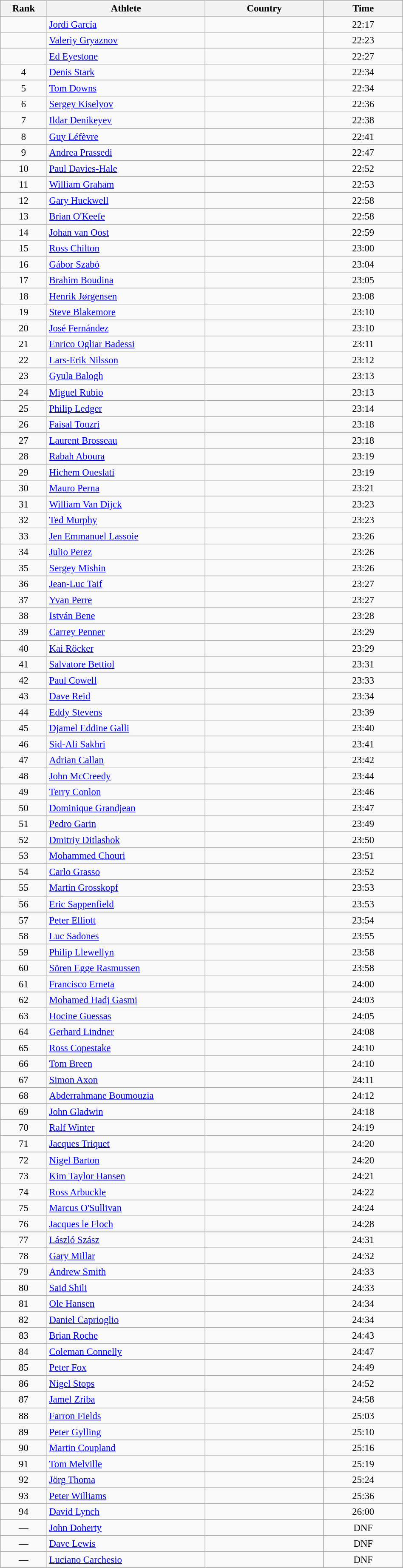<table class="wikitable sortable" style=" text-align:center; font-size:95%;" width="50%">
<tr>
<th width=5%>Rank</th>
<th width=20%>Athlete</th>
<th width=15%>Country</th>
<th width=10%>Time</th>
</tr>
<tr>
<td align=center></td>
<td align=left><a href='#'>Jordi García</a></td>
<td align=left></td>
<td>22:17</td>
</tr>
<tr>
<td align=center></td>
<td align=left><a href='#'>Valeriy Gryaznov</a></td>
<td align=left></td>
<td>22:23</td>
</tr>
<tr>
<td align=center></td>
<td align=left><a href='#'>Ed Eyestone</a></td>
<td align=left></td>
<td>22:27</td>
</tr>
<tr>
<td align=center>4</td>
<td align=left><a href='#'>Denis Stark</a></td>
<td align=left></td>
<td>22:34</td>
</tr>
<tr>
<td align=center>5</td>
<td align=left><a href='#'>Tom Downs</a></td>
<td align=left></td>
<td>22:34</td>
</tr>
<tr>
<td align=center>6</td>
<td align=left><a href='#'>Sergey Kiselyov</a></td>
<td align=left></td>
<td>22:36</td>
</tr>
<tr>
<td align=center>7</td>
<td align=left><a href='#'>Ildar Denikeyev</a></td>
<td align=left></td>
<td>22:38</td>
</tr>
<tr>
<td align=center>8</td>
<td align=left><a href='#'>Guy Léfèvre</a></td>
<td align=left></td>
<td>22:41</td>
</tr>
<tr>
<td align=center>9</td>
<td align=left><a href='#'>Andrea Prassedi</a></td>
<td align=left></td>
<td>22:47</td>
</tr>
<tr>
<td align=center>10</td>
<td align=left><a href='#'>Paul Davies-Hale</a></td>
<td align=left></td>
<td>22:52</td>
</tr>
<tr>
<td align=center>11</td>
<td align=left><a href='#'>William Graham</a></td>
<td align=left></td>
<td>22:53</td>
</tr>
<tr>
<td align=center>12</td>
<td align=left><a href='#'>Gary Huckwell</a></td>
<td align=left></td>
<td>22:58</td>
</tr>
<tr>
<td align=center>13</td>
<td align=left><a href='#'>Brian O'Keefe</a></td>
<td align=left></td>
<td>22:58</td>
</tr>
<tr>
<td align=center>14</td>
<td align=left><a href='#'>Johan van Oost</a></td>
<td align=left></td>
<td>22:59</td>
</tr>
<tr>
<td align=center>15</td>
<td align=left><a href='#'>Ross Chilton</a></td>
<td align=left></td>
<td>23:00</td>
</tr>
<tr>
<td align=center>16</td>
<td align=left><a href='#'>Gábor Szabó</a></td>
<td align=left></td>
<td>23:04</td>
</tr>
<tr>
<td align=center>17</td>
<td align=left><a href='#'>Brahim Boudina</a></td>
<td align=left></td>
<td>23:05</td>
</tr>
<tr>
<td align=center>18</td>
<td align=left><a href='#'>Henrik Jørgensen</a></td>
<td align=left></td>
<td>23:08</td>
</tr>
<tr>
<td align=center>19</td>
<td align=left><a href='#'>Steve Blakemore</a></td>
<td align=left></td>
<td>23:10</td>
</tr>
<tr>
<td align=center>20</td>
<td align=left><a href='#'>José Fernández</a></td>
<td align=left></td>
<td>23:10</td>
</tr>
<tr>
<td align=center>21</td>
<td align=left><a href='#'>Enrico Ogliar Badessi</a></td>
<td align=left></td>
<td>23:11</td>
</tr>
<tr>
<td align=center>22</td>
<td align=left><a href='#'>Lars-Erik Nilsson</a></td>
<td align=left></td>
<td>23:12</td>
</tr>
<tr>
<td align=center>23</td>
<td align=left><a href='#'>Gyula Balogh</a></td>
<td align=left></td>
<td>23:13</td>
</tr>
<tr>
<td align=center>24</td>
<td align=left><a href='#'>Miguel Rubio</a></td>
<td align=left></td>
<td>23:13</td>
</tr>
<tr>
<td align=center>25</td>
<td align=left><a href='#'>Philip Ledger</a></td>
<td align=left></td>
<td>23:14</td>
</tr>
<tr>
<td align=center>26</td>
<td align=left><a href='#'>Faisal Touzri</a></td>
<td align=left></td>
<td>23:18</td>
</tr>
<tr>
<td align=center>27</td>
<td align=left><a href='#'>Laurent Brosseau</a></td>
<td align=left></td>
<td>23:18</td>
</tr>
<tr>
<td align=center>28</td>
<td align=left><a href='#'>Rabah Aboura</a></td>
<td align=left></td>
<td>23:19</td>
</tr>
<tr>
<td align=center>29</td>
<td align=left><a href='#'>Hichem Oueslati</a></td>
<td align=left></td>
<td>23:19</td>
</tr>
<tr>
<td align=center>30</td>
<td align=left><a href='#'>Mauro Perna</a></td>
<td align=left></td>
<td>23:21</td>
</tr>
<tr>
<td align=center>31</td>
<td align=left><a href='#'>William Van Dijck</a></td>
<td align=left></td>
<td>23:23</td>
</tr>
<tr>
<td align=center>32</td>
<td align=left><a href='#'>Ted Murphy</a></td>
<td align=left></td>
<td>23:23</td>
</tr>
<tr>
<td align=center>33</td>
<td align=left><a href='#'>Jen Emmanuel Lassoie</a></td>
<td align=left></td>
<td>23:26</td>
</tr>
<tr>
<td align=center>34</td>
<td align=left><a href='#'>Julio Perez</a></td>
<td align=left></td>
<td>23:26</td>
</tr>
<tr>
<td align=center>35</td>
<td align=left><a href='#'>Sergey Mishin</a></td>
<td align=left></td>
<td>23:26</td>
</tr>
<tr>
<td align=center>36</td>
<td align=left><a href='#'>Jean-Luc Taif</a></td>
<td align=left></td>
<td>23:27</td>
</tr>
<tr>
<td align=center>37</td>
<td align=left><a href='#'>Yvan Perre</a></td>
<td align=left></td>
<td>23:27</td>
</tr>
<tr>
<td align=center>38</td>
<td align=left><a href='#'>István Bene</a></td>
<td align=left></td>
<td>23:28</td>
</tr>
<tr>
<td align=center>39</td>
<td align=left><a href='#'>Carrey Penner</a></td>
<td align=left></td>
<td>23:29</td>
</tr>
<tr>
<td align=center>40</td>
<td align=left><a href='#'>Kai Röcker</a></td>
<td align=left></td>
<td>23:29</td>
</tr>
<tr>
<td align=center>41</td>
<td align=left><a href='#'>Salvatore Bettiol</a></td>
<td align=left></td>
<td>23:31</td>
</tr>
<tr>
<td align=center>42</td>
<td align=left><a href='#'>Paul Cowell</a></td>
<td align=left></td>
<td>23:33</td>
</tr>
<tr>
<td align=center>43</td>
<td align=left><a href='#'>Dave Reid</a></td>
<td align=left></td>
<td>23:34</td>
</tr>
<tr>
<td align=center>44</td>
<td align=left><a href='#'>Eddy Stevens</a></td>
<td align=left></td>
<td>23:39</td>
</tr>
<tr>
<td align=center>45</td>
<td align=left><a href='#'>Djamel Eddine Galli</a></td>
<td align=left></td>
<td>23:40</td>
</tr>
<tr>
<td align=center>46</td>
<td align=left><a href='#'>Sid-Ali Sakhri</a></td>
<td align=left></td>
<td>23:41</td>
</tr>
<tr>
<td align=center>47</td>
<td align=left><a href='#'>Adrian Callan</a></td>
<td align=left></td>
<td>23:42</td>
</tr>
<tr>
<td align=center>48</td>
<td align=left><a href='#'>John McCreedy</a></td>
<td align=left></td>
<td>23:44</td>
</tr>
<tr>
<td align=center>49</td>
<td align=left><a href='#'>Terry Conlon</a></td>
<td align=left></td>
<td>23:46</td>
</tr>
<tr>
<td align=center>50</td>
<td align=left><a href='#'>Dominique Grandjean</a></td>
<td align=left></td>
<td>23:47</td>
</tr>
<tr>
<td align=center>51</td>
<td align=left><a href='#'>Pedro Garin</a></td>
<td align=left></td>
<td>23:49</td>
</tr>
<tr>
<td align=center>52</td>
<td align=left><a href='#'>Dmitriy Ditlashok</a></td>
<td align=left></td>
<td>23:50</td>
</tr>
<tr>
<td align=center>53</td>
<td align=left><a href='#'>Mohammed Chouri</a></td>
<td align=left></td>
<td>23:51</td>
</tr>
<tr>
<td align=center>54</td>
<td align=left><a href='#'>Carlo Grasso</a></td>
<td align=left></td>
<td>23:52</td>
</tr>
<tr>
<td align=center>55</td>
<td align=left><a href='#'>Martin Grosskopf</a></td>
<td align=left></td>
<td>23:53</td>
</tr>
<tr>
<td align=center>56</td>
<td align=left><a href='#'>Eric Sappenfield</a></td>
<td align=left></td>
<td>23:53</td>
</tr>
<tr>
<td align=center>57</td>
<td align=left><a href='#'>Peter Elliott</a></td>
<td align=left></td>
<td>23:54</td>
</tr>
<tr>
<td align=center>58</td>
<td align=left><a href='#'>Luc Sadones</a></td>
<td align=left></td>
<td>23:55</td>
</tr>
<tr>
<td align=center>59</td>
<td align=left><a href='#'>Philip Llewellyn</a></td>
<td align=left></td>
<td>23:58</td>
</tr>
<tr>
<td align=center>60</td>
<td align=left><a href='#'>Sören Egge Rasmussen</a></td>
<td align=left></td>
<td>23:58</td>
</tr>
<tr>
<td align=center>61</td>
<td align=left><a href='#'>Francisco Erneta</a></td>
<td align=left></td>
<td>24:00</td>
</tr>
<tr>
<td align=center>62</td>
<td align=left><a href='#'>Mohamed Hadj Gasmi</a></td>
<td align=left></td>
<td>24:03</td>
</tr>
<tr>
<td align=center>63</td>
<td align=left><a href='#'>Hocine Guessas</a></td>
<td align=left></td>
<td>24:05</td>
</tr>
<tr>
<td align=center>64</td>
<td align=left><a href='#'>Gerhard Lindner</a></td>
<td align=left></td>
<td>24:08</td>
</tr>
<tr>
<td align=center>65</td>
<td align=left><a href='#'>Ross Copestake</a></td>
<td align=left></td>
<td>24:10</td>
</tr>
<tr>
<td align=center>66</td>
<td align=left><a href='#'>Tom Breen</a></td>
<td align=left></td>
<td>24:10</td>
</tr>
<tr>
<td align=center>67</td>
<td align=left><a href='#'>Simon Axon</a></td>
<td align=left></td>
<td>24:11</td>
</tr>
<tr>
<td align=center>68</td>
<td align=left><a href='#'>Abderrahmane Boumouzia</a></td>
<td align=left></td>
<td>24:12</td>
</tr>
<tr>
<td align=center>69</td>
<td align=left><a href='#'>John Gladwin</a></td>
<td align=left></td>
<td>24:18</td>
</tr>
<tr>
<td align=center>70</td>
<td align=left><a href='#'>Ralf Winter</a></td>
<td align=left></td>
<td>24:19</td>
</tr>
<tr>
<td align=center>71</td>
<td align=left><a href='#'>Jacques Triquet</a></td>
<td align=left></td>
<td>24:20</td>
</tr>
<tr>
<td align=center>72</td>
<td align=left><a href='#'>Nigel Barton</a></td>
<td align=left></td>
<td>24:20</td>
</tr>
<tr>
<td align=center>73</td>
<td align=left><a href='#'>Kim Taylor Hansen</a></td>
<td align=left></td>
<td>24:21</td>
</tr>
<tr>
<td align=center>74</td>
<td align=left><a href='#'>Ross Arbuckle</a></td>
<td align=left></td>
<td>24:22</td>
</tr>
<tr>
<td align=center>75</td>
<td align=left><a href='#'>Marcus O'Sullivan</a></td>
<td align=left></td>
<td>24:24</td>
</tr>
<tr>
<td align=center>76</td>
<td align=left><a href='#'>Jacques le Floch</a></td>
<td align=left></td>
<td>24:28</td>
</tr>
<tr>
<td align=center>77</td>
<td align=left><a href='#'>László Szász</a></td>
<td align=left></td>
<td>24:31</td>
</tr>
<tr>
<td align=center>78</td>
<td align=left><a href='#'>Gary Millar</a></td>
<td align=left></td>
<td>24:32</td>
</tr>
<tr>
<td align=center>79</td>
<td align=left><a href='#'>Andrew Smith</a></td>
<td align=left></td>
<td>24:33</td>
</tr>
<tr>
<td align=center>80</td>
<td align=left><a href='#'>Said Shili</a></td>
<td align=left></td>
<td>24:33</td>
</tr>
<tr>
<td align=center>81</td>
<td align=left><a href='#'>Ole Hansen</a></td>
<td align=left></td>
<td>24:34</td>
</tr>
<tr>
<td align=center>82</td>
<td align=left><a href='#'>Daniel Caprioglio</a></td>
<td align=left></td>
<td>24:34</td>
</tr>
<tr>
<td align=center>83</td>
<td align=left><a href='#'>Brian Roche</a></td>
<td align=left></td>
<td>24:43</td>
</tr>
<tr>
<td align=center>84</td>
<td align=left><a href='#'>Coleman Connelly</a></td>
<td align=left></td>
<td>24:47</td>
</tr>
<tr>
<td align=center>85</td>
<td align=left><a href='#'>Peter Fox</a></td>
<td align=left></td>
<td>24:49</td>
</tr>
<tr>
<td align=center>86</td>
<td align=left><a href='#'>Nigel Stops</a></td>
<td align=left></td>
<td>24:52</td>
</tr>
<tr>
<td align=center>87</td>
<td align=left><a href='#'>Jamel Zriba</a></td>
<td align=left></td>
<td>24:58</td>
</tr>
<tr>
<td align=center>88</td>
<td align=left><a href='#'>Farron Fields</a></td>
<td align=left></td>
<td>25:03</td>
</tr>
<tr>
<td align=center>89</td>
<td align=left><a href='#'>Peter Gylling</a></td>
<td align=left></td>
<td>25:10</td>
</tr>
<tr>
<td align=center>90</td>
<td align=left><a href='#'>Martin Coupland</a></td>
<td align=left></td>
<td>25:16</td>
</tr>
<tr>
<td align=center>91</td>
<td align=left><a href='#'>Tom Melville</a></td>
<td align=left></td>
<td>25:19</td>
</tr>
<tr>
<td align=center>92</td>
<td align=left><a href='#'>Jörg Thoma</a></td>
<td align=left></td>
<td>25:24</td>
</tr>
<tr>
<td align=center>93</td>
<td align=left><a href='#'>Peter Williams</a></td>
<td align=left></td>
<td>25:36</td>
</tr>
<tr>
<td align=center>94</td>
<td align=left><a href='#'>David Lynch</a></td>
<td align=left></td>
<td>26:00</td>
</tr>
<tr>
<td align=center>—</td>
<td align=left><a href='#'>John Doherty</a></td>
<td align=left></td>
<td>DNF</td>
</tr>
<tr>
<td align=center>—</td>
<td align=left><a href='#'>Dave Lewis</a></td>
<td align=left></td>
<td>DNF</td>
</tr>
<tr>
<td align=center>—</td>
<td align=left><a href='#'>Luciano Carchesio</a></td>
<td align=left></td>
<td>DNF</td>
</tr>
</table>
